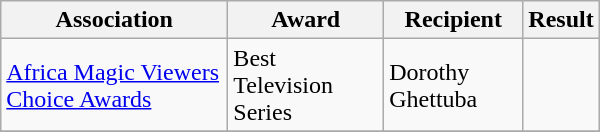<table class="wikitable plainrowerheads" width=400px>
<tr>
<th>Association</th>
<th>Award</th>
<th>Recipient</th>
<th>Result</th>
</tr>
<tr>
<td><a href='#'>Africa Magic Viewers Choice Awards</a></td>
<td>Best Television Series</td>
<td>Dorothy Ghettuba</td>
<td></td>
</tr>
<tr>
</tr>
</table>
